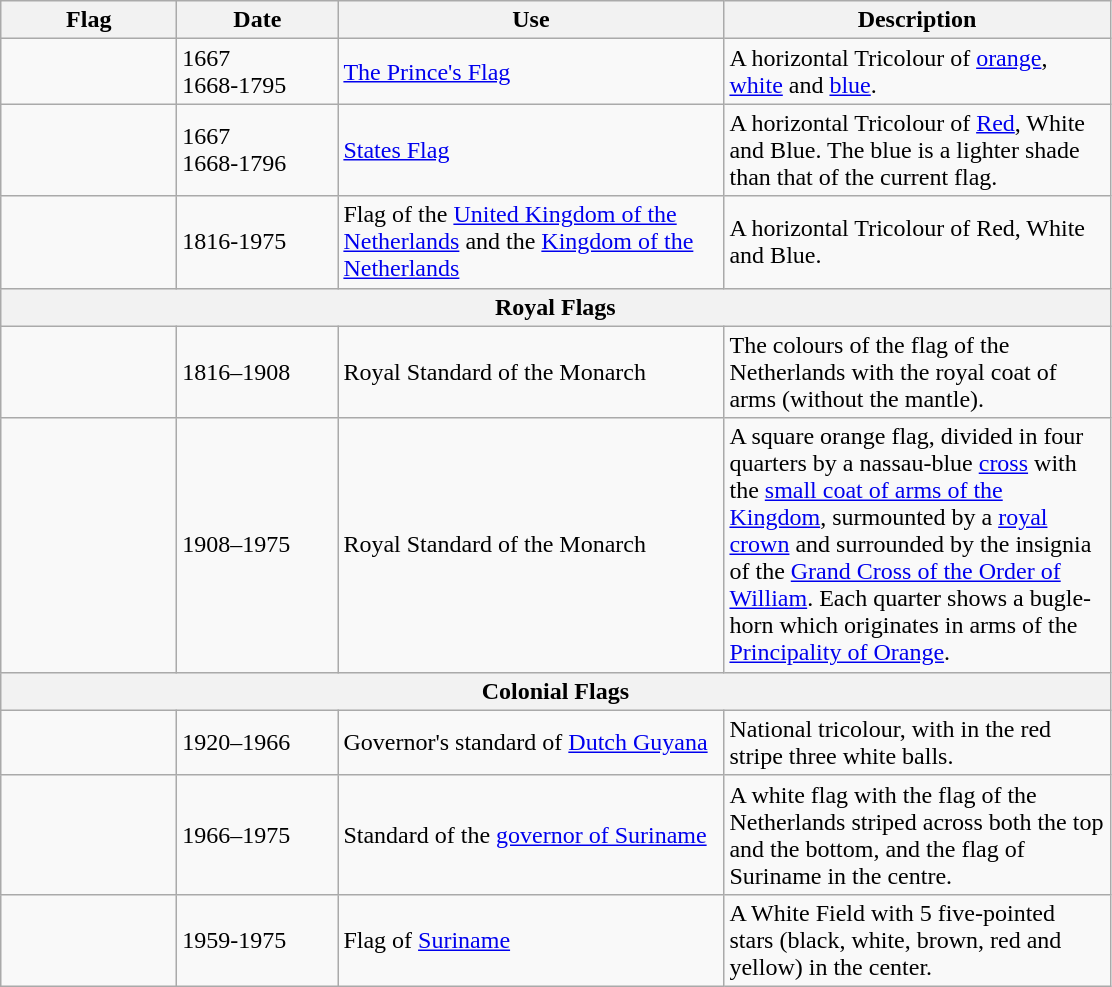<table class="wikitable">
<tr>
<th style="width:110px;">Flag</th>
<th style="width:100px;">Date</th>
<th style="width:250px;">Use</th>
<th style="width:250px;">Description</th>
</tr>
<tr>
<td></td>
<td>1667<br>1668-1795</td>
<td><a href='#'>The Prince's Flag</a></td>
<td>A horizontal Tricolour of <a href='#'>orange</a>, <a href='#'>white</a> and <a href='#'>blue</a>.</td>
</tr>
<tr>
<td></td>
<td>1667<br>1668-1796</td>
<td><a href='#'>States Flag</a></td>
<td>A horizontal Tricolour of <a href='#'>Red</a>, White and Blue. The blue is a lighter shade than that of the current flag.</td>
</tr>
<tr>
<td></td>
<td>1816-1975</td>
<td>Flag of the <a href='#'>United Kingdom of the Netherlands</a> and the <a href='#'>Kingdom of the Netherlands</a></td>
<td>A horizontal Tricolour of Red, White and Blue.</td>
</tr>
<tr>
<th colspan="4">Royal Flags</th>
</tr>
<tr>
<td></td>
<td>1816–1908</td>
<td>Royal Standard of the Monarch</td>
<td>The colours of the flag of the Netherlands with the royal coat of arms (without the mantle).</td>
</tr>
<tr>
<td></td>
<td>1908–1975</td>
<td>Royal Standard of the Monarch</td>
<td>A square orange flag, divided in four quarters by a nassau-blue <a href='#'>cross</a> with the <a href='#'>small coat of arms of the Kingdom</a>, surmounted by a <a href='#'>royal crown</a> and surrounded by the insignia of the <a href='#'>Grand Cross of the Order of William</a>. Each quarter shows a bugle-horn which originates in arms of the <a href='#'>Principality of Orange</a>.</td>
</tr>
<tr>
<th colspan="4">Colonial Flags</th>
</tr>
<tr>
<td></td>
<td>1920–1966</td>
<td>Governor's standard of <a href='#'>Dutch Guyana</a></td>
<td>National tricolour, with in the red stripe three white balls.</td>
</tr>
<tr>
<td></td>
<td>1966–1975</td>
<td>Standard of the <a href='#'>governor of Suriname</a></td>
<td>A white flag with the flag of the Netherlands striped across both the top and the bottom, and the flag of Suriname in the centre.</td>
</tr>
<tr>
<td></td>
<td>1959-1975</td>
<td>Flag of <a href='#'>Suriname</a></td>
<td>A White Field with 5 five-pointed stars (black, white, brown, red and yellow) in the center.</td>
</tr>
</table>
